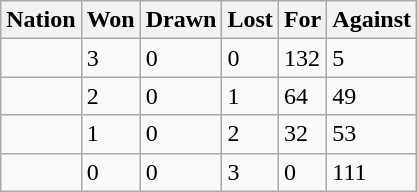<table class="wikitable">
<tr>
<th>Nation</th>
<th>Won</th>
<th>Drawn</th>
<th>Lost</th>
<th>For</th>
<th>Against</th>
</tr>
<tr>
<td></td>
<td>3</td>
<td>0</td>
<td>0</td>
<td>132</td>
<td>5</td>
</tr>
<tr>
<td></td>
<td>2</td>
<td>0</td>
<td>1</td>
<td>64</td>
<td>49</td>
</tr>
<tr>
<td></td>
<td>1</td>
<td>0</td>
<td>2</td>
<td>32</td>
<td>53</td>
</tr>
<tr>
<td></td>
<td>0</td>
<td>0</td>
<td>3</td>
<td>0</td>
<td>111</td>
</tr>
</table>
